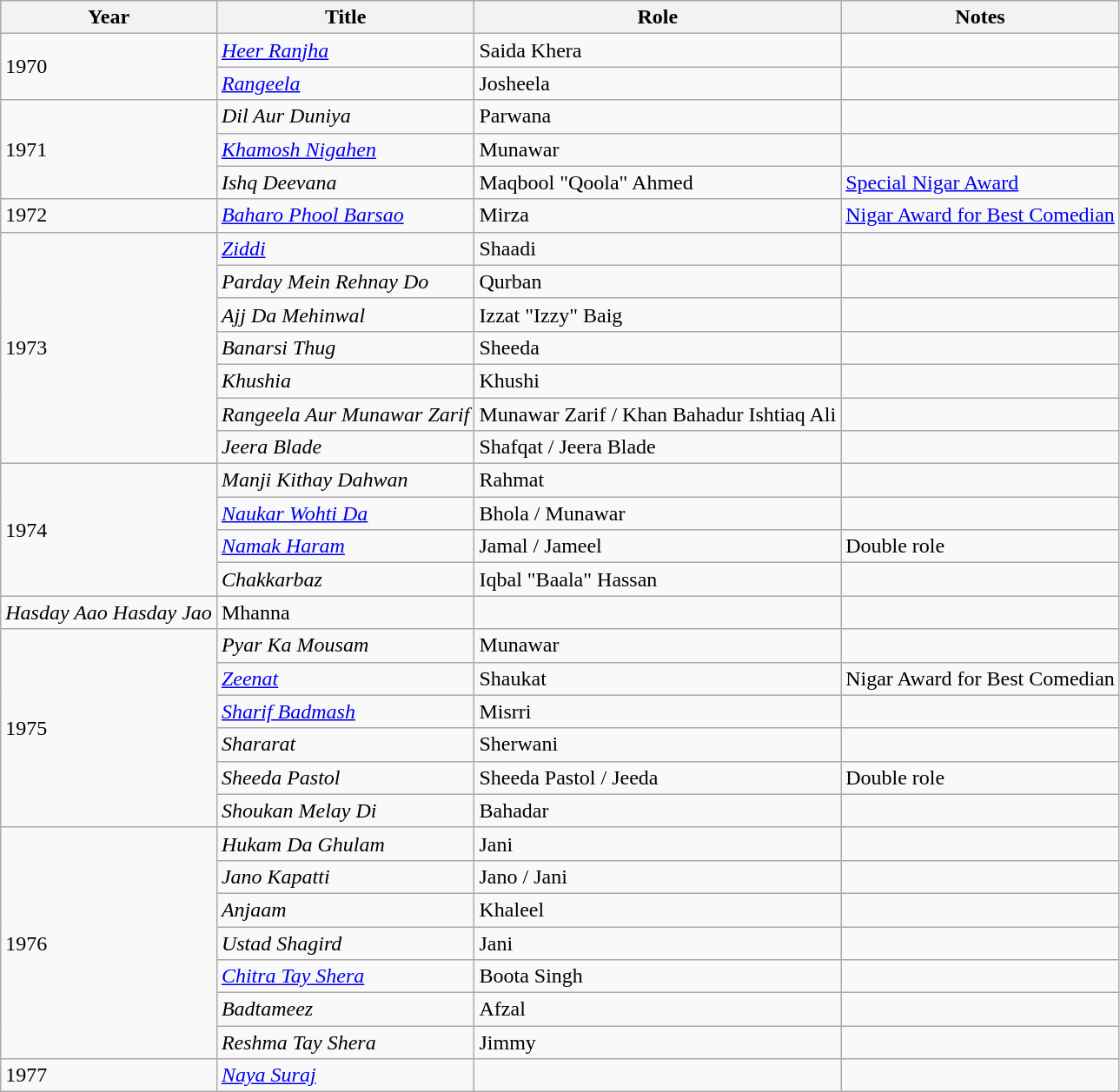<table class="wikitable sortable">
<tr>
<th>Year</th>
<th>Title</th>
<th>Role</th>
<th class="unsortable">Notes</th>
</tr>
<tr>
<td rowspan = "2">1970</td>
<td><em><a href='#'>Heer Ranjha</a></em></td>
<td>Saida Khera</td>
<td></td>
</tr>
<tr>
<td><em><a href='#'>Rangeela</a></em></td>
<td>Josheela</td>
<td></td>
</tr>
<tr>
<td rowspan = "3">1971</td>
<td><em>Dil Aur Duniya</em></td>
<td>Parwana</td>
<td></td>
</tr>
<tr>
<td><em><a href='#'>Khamosh Nigahen</a></em></td>
<td>Munawar</td>
<td></td>
</tr>
<tr>
<td><em>Ishq Deevana</em></td>
<td>Maqbool "Qoola" Ahmed</td>
<td><a href='#'>Special Nigar Award</a></td>
</tr>
<tr>
<td>1972</td>
<td><em><a href='#'>Baharo Phool Barsao</a></em></td>
<td>Mirza</td>
<td><a href='#'>Nigar Award for Best Comedian</a></td>
</tr>
<tr>
<td rowspan = "7">1973</td>
<td><em><a href='#'>Ziddi</a></em></td>
<td>Shaadi</td>
<td></td>
</tr>
<tr>
<td><em>Parday Mein Rehnay Do</em></td>
<td>Qurban</td>
<td></td>
</tr>
<tr>
<td><em>Ajj Da Mehinwal</em></td>
<td>Izzat "Izzy" Baig</td>
<td></td>
</tr>
<tr>
<td><em>Banarsi Thug</em></td>
<td>Sheeda</td>
<td></td>
</tr>
<tr>
<td><em>Khushia</em></td>
<td>Khushi</td>
<td></td>
</tr>
<tr>
<td><em>Rangeela Aur Munawar Zarif</em></td>
<td>Munawar Zarif / Khan Bahadur Ishtiaq Ali</td>
<td></td>
</tr>
<tr>
<td><em>Jeera Blade</em></td>
<td>Shafqat / Jeera Blade</td>
<td></td>
</tr>
<tr>
<td rowspan = "4">1974</td>
<td><em>Manji Kithay Dahwan</em></td>
<td>Rahmat</td>
<td></td>
</tr>
<tr>
<td><em><a href='#'>Naukar Wohti Da</a></em></td>
<td>Bhola / Munawar</td>
<td></td>
</tr>
<tr>
<td><em><a href='#'>Namak Haram</a></em></td>
<td>Jamal / Jameel</td>
<td>Double role</td>
</tr>
<tr>
<td><em>Chakkarbaz</em></td>
<td>Iqbal "Baala" Hassan</td>
<td></td>
</tr>
<tr>
<td><em>Hasday Aao Hasday Jao</em></td>
<td>Mhanna</td>
<td></td>
</tr>
<tr>
<td rowspan = "6">1975</td>
<td><em>Pyar Ka Mousam</em></td>
<td>Munawar</td>
<td></td>
</tr>
<tr>
<td><em><a href='#'>Zeenat</a></em></td>
<td>Shaukat</td>
<td>Nigar Award for Best Comedian</td>
</tr>
<tr>
<td><em><a href='#'>Sharif Badmash</a></em></td>
<td>Misrri</td>
<td></td>
</tr>
<tr>
<td><em>Shararat</em></td>
<td>Sherwani</td>
<td></td>
</tr>
<tr>
<td><em>Sheeda Pastol</em></td>
<td>Sheeda Pastol / Jeeda</td>
<td>Double role</td>
</tr>
<tr>
<td><em>Shoukan Melay Di</em></td>
<td>Bahadar</td>
<td></td>
</tr>
<tr>
<td rowspan = "7">1976</td>
<td><em>Hukam Da Ghulam</em></td>
<td>Jani</td>
<td></td>
</tr>
<tr>
<td><em>Jano Kapatti</em></td>
<td>Jano / Jani</td>
<td></td>
</tr>
<tr>
<td><em>Anjaam</em></td>
<td>Khaleel</td>
<td></td>
</tr>
<tr>
<td><em>Ustad Shagird</em></td>
<td>Jani</td>
<td></td>
</tr>
<tr>
<td><em><a href='#'>Chitra Tay Shera</a></em></td>
<td>Boota Singh</td>
<td></td>
</tr>
<tr>
<td><em>Badtameez</em></td>
<td>Afzal</td>
<td></td>
</tr>
<tr>
<td><em>Reshma Tay Shera</em></td>
<td>Jimmy</td>
<td></td>
</tr>
<tr>
<td>1977</td>
<td><em><a href='#'>Naya Suraj</a></em></td>
<td></td>
<td></td>
</tr>
</table>
